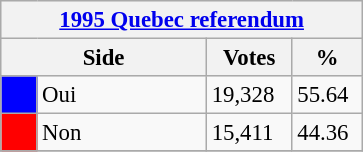<table class="wikitable" style="font-size: 95%; clear:both">
<tr style="background-color:#E9E9E9">
<th colspan=4><a href='#'>1995 Quebec referendum</a></th>
</tr>
<tr style="background-color:#E9E9E9">
<th colspan=2 style="width: 130px">Side</th>
<th style="width: 50px">Votes</th>
<th style="width: 40px">%</th>
</tr>
<tr>
<td bgcolor="blue"></td>
<td>Oui</td>
<td>19,328</td>
<td>55.64</td>
</tr>
<tr>
<td bgcolor="red"></td>
<td>Non</td>
<td>15,411</td>
<td>44.36</td>
</tr>
<tr>
</tr>
</table>
